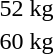<table>
<tr>
<td>52 kg</td>
<td></td>
<td></td>
<td></td>
</tr>
<tr>
<td>60 kg</td>
<td></td>
<td></td>
<td></td>
</tr>
</table>
